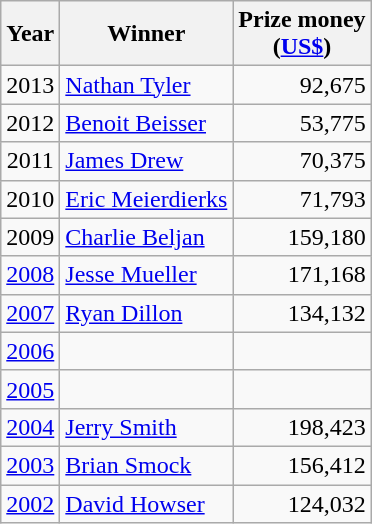<table class=wikitable>
<tr>
<th>Year</th>
<th>Winner</th>
<th>Prize money<br>(<a href='#'>US$</a>)</th>
</tr>
<tr>
<td align=center>2013</td>
<td> <a href='#'>Nathan Tyler</a></td>
<td align=right>92,675</td>
</tr>
<tr>
<td align=center>2012</td>
<td> <a href='#'>Benoit Beisser</a></td>
<td align=right>53,775</td>
</tr>
<tr>
<td align=center>2011</td>
<td> <a href='#'>James Drew</a></td>
<td align=right>70,375</td>
</tr>
<tr>
<td align=center>2010</td>
<td> <a href='#'>Eric Meierdierks</a></td>
<td align=right>71,793</td>
</tr>
<tr>
<td align=center>2009</td>
<td> <a href='#'>Charlie Beljan</a></td>
<td align=right>159,180</td>
</tr>
<tr>
<td align=center><a href='#'>2008</a></td>
<td> <a href='#'>Jesse Mueller</a></td>
<td align=right>171,168</td>
</tr>
<tr>
<td align=center><a href='#'>2007</a></td>
<td> <a href='#'>Ryan Dillon</a></td>
<td align=right>134,132</td>
</tr>
<tr>
<td align=center><a href='#'>2006</a></td>
<td></td>
<td align=right></td>
</tr>
<tr>
<td align=center><a href='#'>2005</a></td>
<td></td>
<td align=right></td>
</tr>
<tr>
<td align=center><a href='#'>2004</a></td>
<td> <a href='#'>Jerry Smith</a></td>
<td align=right>198,423</td>
</tr>
<tr>
<td align=center><a href='#'>2003</a></td>
<td> <a href='#'>Brian Smock</a></td>
<td align=right>156,412</td>
</tr>
<tr>
<td align=center><a href='#'>2002</a></td>
<td> <a href='#'>David Howser</a></td>
<td align=right>124,032</td>
</tr>
</table>
